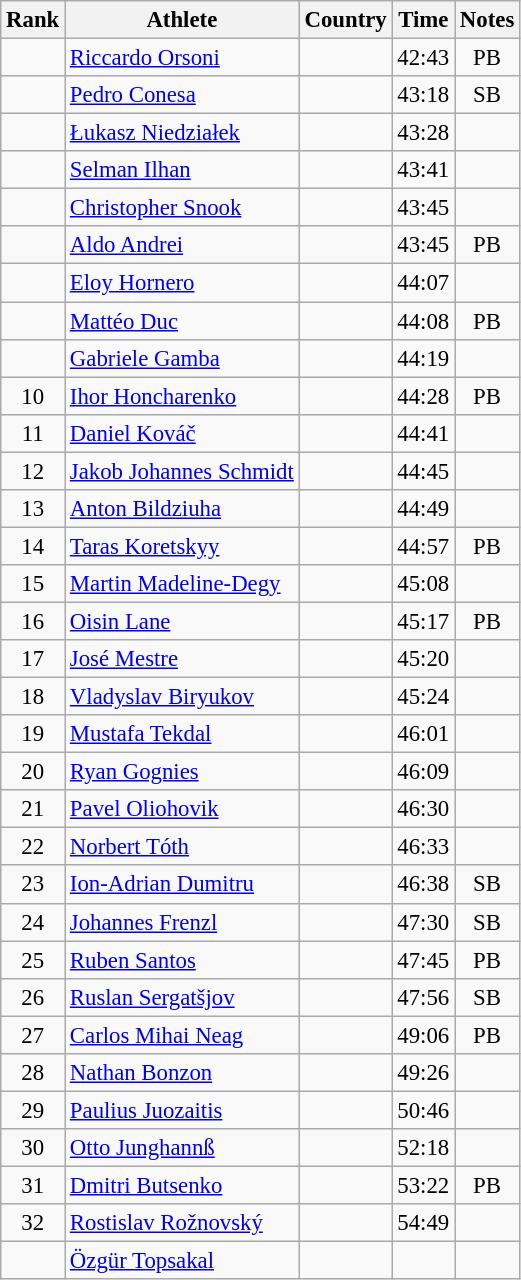<table class="wikitable sortable" style=" text-align:center; font-size:95%;">
<tr>
<th>Rank</th>
<th>Athlete</th>
<th>Country</th>
<th>Time</th>
<th>Notes</th>
</tr>
<tr>
<td></td>
<td align=left><a href='#'>Riccardo Orsoni</a></td>
<td align=left></td>
<td>42:43</td>
<td>PB</td>
</tr>
<tr>
<td></td>
<td align=left><a href='#'>Pedro Conesa</a></td>
<td align=left></td>
<td>43:18</td>
<td>SB</td>
</tr>
<tr>
<td></td>
<td align=left><a href='#'>Łukasz Niedziałek</a></td>
<td align=left></td>
<td>43:28</td>
<td></td>
</tr>
<tr>
<td></td>
<td align=left><a href='#'>Selman Ilhan</a></td>
<td align=left></td>
<td>43:41</td>
<td></td>
</tr>
<tr>
<td></td>
<td align=left><a href='#'>Christopher Snook</a></td>
<td align=left></td>
<td>43:45</td>
<td></td>
</tr>
<tr>
<td></td>
<td align=left><a href='#'>Aldo Andrei</a></td>
<td align=left></td>
<td>43:45</td>
<td>PB</td>
</tr>
<tr>
<td></td>
<td align=left><a href='#'>Eloy Hornero</a></td>
<td align=left></td>
<td>44:07</td>
<td></td>
</tr>
<tr>
<td></td>
<td align=left><a href='#'>Mattéo Duc</a></td>
<td align=left></td>
<td>44:08</td>
<td>PB</td>
</tr>
<tr>
<td></td>
<td align=left><a href='#'>Gabriele Gamba</a></td>
<td align=left></td>
<td>44:19</td>
<td></td>
</tr>
<tr>
<td>10</td>
<td align=left><a href='#'>Ihor Honcharenko</a></td>
<td align=left></td>
<td>44:28</td>
<td>PB</td>
</tr>
<tr>
<td>11</td>
<td align=left><a href='#'>Daniel Kováč</a></td>
<td align=left></td>
<td>44:41</td>
<td></td>
</tr>
<tr>
<td>12</td>
<td align=left><a href='#'>Jakob Johannes Schmidt</a></td>
<td align=left></td>
<td>44:45</td>
<td></td>
</tr>
<tr>
<td>13</td>
<td align=left><a href='#'>Anton Bildziuha</a></td>
<td align=left></td>
<td>44:49</td>
<td></td>
</tr>
<tr>
<td>14</td>
<td align=left><a href='#'>Taras Koretskyy</a></td>
<td align=left></td>
<td>44:57</td>
<td>PB</td>
</tr>
<tr>
<td>15</td>
<td align=left><a href='#'>Martin Madeline-Degy</a></td>
<td align=left></td>
<td>45:08</td>
<td></td>
</tr>
<tr>
<td>16</td>
<td align=left><a href='#'>Oisin Lane</a></td>
<td align=left></td>
<td>45:17</td>
<td>PB</td>
</tr>
<tr>
<td>17</td>
<td align=left><a href='#'>José Mestre</a></td>
<td align=left></td>
<td>45:20</td>
<td></td>
</tr>
<tr>
<td>18</td>
<td align=left><a href='#'>Vladyslav Biryukov</a></td>
<td align=left></td>
<td>45:24</td>
<td></td>
</tr>
<tr>
<td>19</td>
<td align=left><a href='#'>Mustafa Tekdal</a></td>
<td align=left></td>
<td>46:01</td>
<td></td>
</tr>
<tr>
<td>20</td>
<td align=left><a href='#'>Ryan Gognies</a></td>
<td align=left></td>
<td>46:09</td>
<td></td>
</tr>
<tr>
<td>21</td>
<td align=left><a href='#'>Pavel Oliohovik</a></td>
<td align=left></td>
<td>46:30</td>
<td></td>
</tr>
<tr>
<td>22</td>
<td align=left><a href='#'>Norbert Tóth</a></td>
<td align=left></td>
<td>46:33</td>
<td></td>
</tr>
<tr>
<td>23</td>
<td align=left><a href='#'>Ion-Adrian Dumitru</a></td>
<td align=left></td>
<td>46:38</td>
<td>SB</td>
</tr>
<tr>
<td>24</td>
<td align=left><a href='#'>Johannes Frenzl</a></td>
<td align=left></td>
<td>47:30</td>
<td>SB</td>
</tr>
<tr>
<td>25</td>
<td align=left><a href='#'>Ruben Santos</a></td>
<td align=left></td>
<td>47:45</td>
<td>PB</td>
</tr>
<tr>
<td>26</td>
<td align=left><a href='#'>Ruslan Sergatšjov</a></td>
<td align=left></td>
<td>47:56</td>
<td>SB</td>
</tr>
<tr>
<td>27</td>
<td align=left><a href='#'>Carlos Mihai Neag</a></td>
<td align=left></td>
<td>49:06</td>
<td>PB</td>
</tr>
<tr>
<td>28</td>
<td align=left><a href='#'>Nathan Bonzon</a></td>
<td align=left></td>
<td>49:26</td>
<td></td>
</tr>
<tr>
<td>29</td>
<td align=left><a href='#'>Paulius Juozaitis</a></td>
<td align=left></td>
<td>50:46</td>
<td></td>
</tr>
<tr>
<td>30</td>
<td align=left><a href='#'>Otto Junghannß</a></td>
<td align=left></td>
<td>52:18</td>
<td></td>
</tr>
<tr>
<td>31</td>
<td align=left><a href='#'>Dmitri Butsenko</a></td>
<td align=left></td>
<td>53:22</td>
<td>PB</td>
</tr>
<tr>
<td>32</td>
<td align=left><a href='#'>Rostislav Rožnovský</a></td>
<td align=left></td>
<td>54:49</td>
<td></td>
</tr>
<tr>
<td></td>
<td align=left><a href='#'>Özgür Topsakal</a></td>
<td align=left></td>
<td></td>
<td></td>
</tr>
</table>
